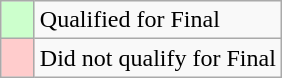<table class="wikitable">
<tr>
<td width=15px bgcolor="#cfc"></td>
<td>Qualified for Final</td>
</tr>
<tr>
<td width=15px bgcolor=#fcc></td>
<td>Did not qualify for Final</td>
</tr>
</table>
